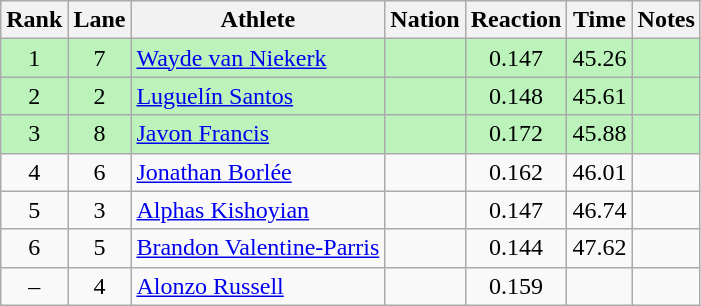<table class="wikitable sortable" style="text-align:center">
<tr>
<th>Rank</th>
<th>Lane</th>
<th>Athlete</th>
<th>Nation</th>
<th>Reaction</th>
<th>Time</th>
<th>Notes</th>
</tr>
<tr bgcolor=bbf3bb>
<td>1</td>
<td>7</td>
<td align=left><a href='#'>Wayde van Niekerk</a></td>
<td align=left></td>
<td>0.147</td>
<td>45.26</td>
<td></td>
</tr>
<tr bgcolor=bbf3bb>
<td>2</td>
<td>2</td>
<td align=left><a href='#'>Luguelín Santos</a></td>
<td align=left></td>
<td>0.148</td>
<td>45.61</td>
<td></td>
</tr>
<tr bgcolor=bbf3bb>
<td>3</td>
<td>8</td>
<td align=left><a href='#'>Javon Francis</a></td>
<td align=left></td>
<td>0.172</td>
<td>45.88</td>
<td></td>
</tr>
<tr>
<td>4</td>
<td>6</td>
<td align=left><a href='#'>Jonathan Borlée</a></td>
<td align=left></td>
<td>0.162</td>
<td>46.01</td>
<td></td>
</tr>
<tr>
<td>5</td>
<td>3</td>
<td align=left><a href='#'>Alphas Kishoyian</a></td>
<td align=left></td>
<td>0.147</td>
<td>46.74</td>
<td></td>
</tr>
<tr>
<td>6</td>
<td>5</td>
<td align=left><a href='#'>Brandon Valentine-Parris</a></td>
<td align=left></td>
<td>0.144</td>
<td>47.62</td>
<td></td>
</tr>
<tr>
<td>–</td>
<td>4</td>
<td align=left><a href='#'>Alonzo Russell</a></td>
<td align=left></td>
<td>0.159</td>
<td></td>
<td></td>
</tr>
</table>
